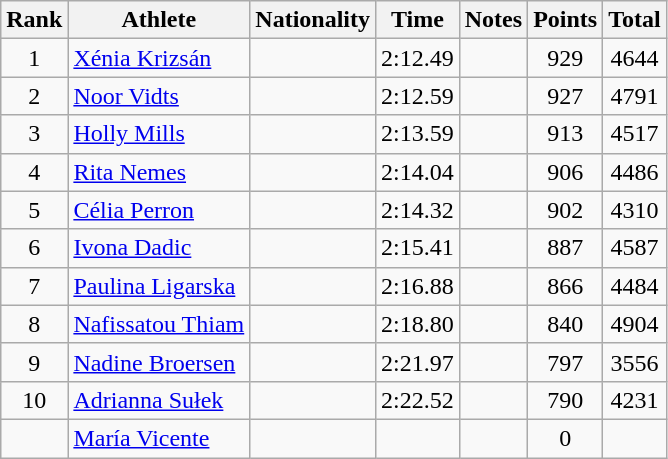<table class="wikitable sortable" style="text-align:center">
<tr>
<th>Rank</th>
<th>Athlete</th>
<th>Nationality</th>
<th>Time</th>
<th>Notes</th>
<th>Points</th>
<th>Total</th>
</tr>
<tr>
<td>1</td>
<td align=left><a href='#'>Xénia Krizsán</a></td>
<td align=left></td>
<td>2:12.49</td>
<td></td>
<td>929</td>
<td>4644</td>
</tr>
<tr>
<td>2</td>
<td align=left><a href='#'>Noor Vidts</a></td>
<td align=left></td>
<td>2:12.59</td>
<td></td>
<td>927</td>
<td>4791</td>
</tr>
<tr>
<td>3</td>
<td align=left><a href='#'>Holly Mills</a></td>
<td align=left></td>
<td>2:13.59</td>
<td></td>
<td>913</td>
<td>4517</td>
</tr>
<tr>
<td>4</td>
<td align=left><a href='#'>Rita Nemes</a></td>
<td align=left></td>
<td>2:14.04</td>
<td></td>
<td>906</td>
<td>4486</td>
</tr>
<tr>
<td>5</td>
<td align=left><a href='#'>Célia Perron</a></td>
<td align=left></td>
<td>2:14.32</td>
<td></td>
<td>902</td>
<td>4310</td>
</tr>
<tr>
<td>6</td>
<td align=left><a href='#'>Ivona Dadic</a></td>
<td align=left></td>
<td>2:15.41</td>
<td></td>
<td>887</td>
<td>4587</td>
</tr>
<tr>
<td>7</td>
<td align=left><a href='#'>Paulina Ligarska</a></td>
<td align=left></td>
<td>2:16.88</td>
<td></td>
<td>866</td>
<td>4484</td>
</tr>
<tr>
<td>8</td>
<td align=left><a href='#'>Nafissatou Thiam</a></td>
<td align=left></td>
<td>2:18.80</td>
<td></td>
<td>840</td>
<td>4904</td>
</tr>
<tr>
<td>9</td>
<td align=left><a href='#'>Nadine Broersen</a></td>
<td align=left></td>
<td>2:21.97</td>
<td></td>
<td>797</td>
<td>3556</td>
</tr>
<tr>
<td>10</td>
<td align=left><a href='#'>Adrianna Sułek</a></td>
<td align=left></td>
<td>2:22.52</td>
<td></td>
<td>790</td>
<td>4231</td>
</tr>
<tr>
<td></td>
<td align=left><a href='#'>María Vicente</a></td>
<td align=left></td>
<td></td>
<td></td>
<td>0</td>
<td></td>
</tr>
</table>
